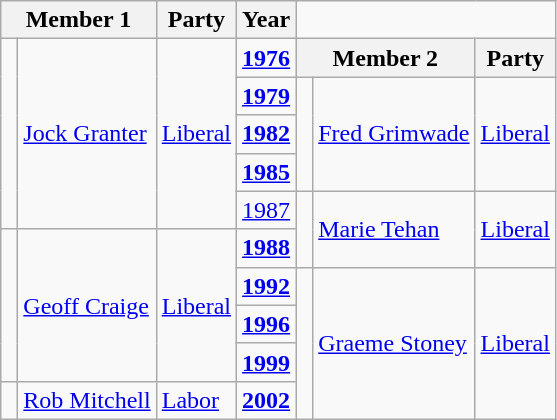<table class="wikitable">
<tr>
<th colspan="2">Member 1</th>
<th>Party</th>
<th>Year</th>
</tr>
<tr>
<td rowspan="5" > </td>
<td rowspan="5"><a href='#'>Jock Granter</a></td>
<td rowspan="5"><a href='#'>Liberal</a></td>
<td><strong><a href='#'>1976</a></strong></td>
<th colspan="2">Member 2</th>
<th>Party</th>
</tr>
<tr>
<td><strong><a href='#'>1979</a></strong></td>
<td rowspan="3"> </td>
<td rowspan="3"><a href='#'>Fred Grimwade</a></td>
<td rowspan="3"><a href='#'>Liberal</a></td>
</tr>
<tr>
<td><strong><a href='#'>1982</a></strong></td>
</tr>
<tr>
<td><strong><a href='#'>1985</a></strong></td>
</tr>
<tr>
<td><a href='#'>1987</a></td>
<td rowspan="2" > </td>
<td rowspan="2"><a href='#'>Marie Tehan</a></td>
<td rowspan="2"><a href='#'>Liberal</a></td>
</tr>
<tr>
<td rowspan="4" > </td>
<td rowspan="4"><a href='#'>Geoff Craige</a></td>
<td rowspan="4"><a href='#'>Liberal</a></td>
<td><strong><a href='#'>1988</a></strong></td>
</tr>
<tr>
<td><strong><a href='#'>1992</a></strong></td>
<td rowspan="4" > </td>
<td rowspan="4"><a href='#'>Graeme Stoney</a></td>
<td rowspan="4"><a href='#'>Liberal</a></td>
</tr>
<tr>
<td><strong><a href='#'>1996</a></strong></td>
</tr>
<tr>
<td><strong><a href='#'>1999</a></strong></td>
</tr>
<tr>
<td> </td>
<td><a href='#'>Rob Mitchell</a></td>
<td><a href='#'>Labor</a></td>
<td><strong><a href='#'>2002</a></strong></td>
</tr>
</table>
